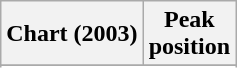<table class="wikitable sortable">
<tr>
<th>Chart (2003)</th>
<th>Peak<br>position</th>
</tr>
<tr>
</tr>
<tr>
</tr>
</table>
